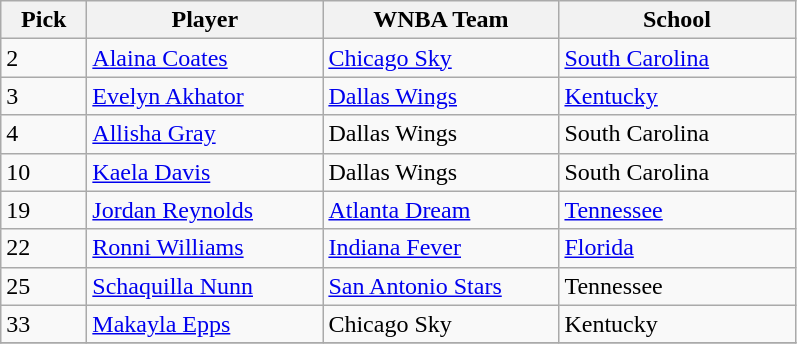<table class="wikitable">
<tr>
<th width=50>Pick</th>
<th width=150>Player</th>
<th width=150>WNBA Team</th>
<th width=150>School</th>
</tr>
<tr>
<td>2</td>
<td><a href='#'>Alaina Coates</a></td>
<td><a href='#'>Chicago Sky</a></td>
<td><a href='#'>South Carolina</a></td>
</tr>
<tr>
<td>3</td>
<td><a href='#'>Evelyn Akhator</a></td>
<td><a href='#'>Dallas Wings</a></td>
<td><a href='#'>Kentucky</a></td>
</tr>
<tr>
<td>4</td>
<td><a href='#'>Allisha Gray</a></td>
<td>Dallas Wings</td>
<td>South Carolina</td>
</tr>
<tr>
<td>10</td>
<td><a href='#'>Kaela Davis</a></td>
<td>Dallas Wings</td>
<td>South Carolina</td>
</tr>
<tr>
<td>19</td>
<td><a href='#'>Jordan Reynolds</a></td>
<td><a href='#'>Atlanta Dream</a></td>
<td><a href='#'>Tennessee</a></td>
</tr>
<tr>
<td>22</td>
<td><a href='#'>Ronni Williams</a></td>
<td><a href='#'>Indiana Fever</a></td>
<td><a href='#'>Florida</a></td>
</tr>
<tr>
<td>25</td>
<td><a href='#'>Schaquilla Nunn</a></td>
<td><a href='#'>San Antonio Stars</a></td>
<td>Tennessee</td>
</tr>
<tr>
<td>33</td>
<td><a href='#'>Makayla Epps</a></td>
<td>Chicago Sky</td>
<td>Kentucky</td>
</tr>
<tr>
</tr>
</table>
